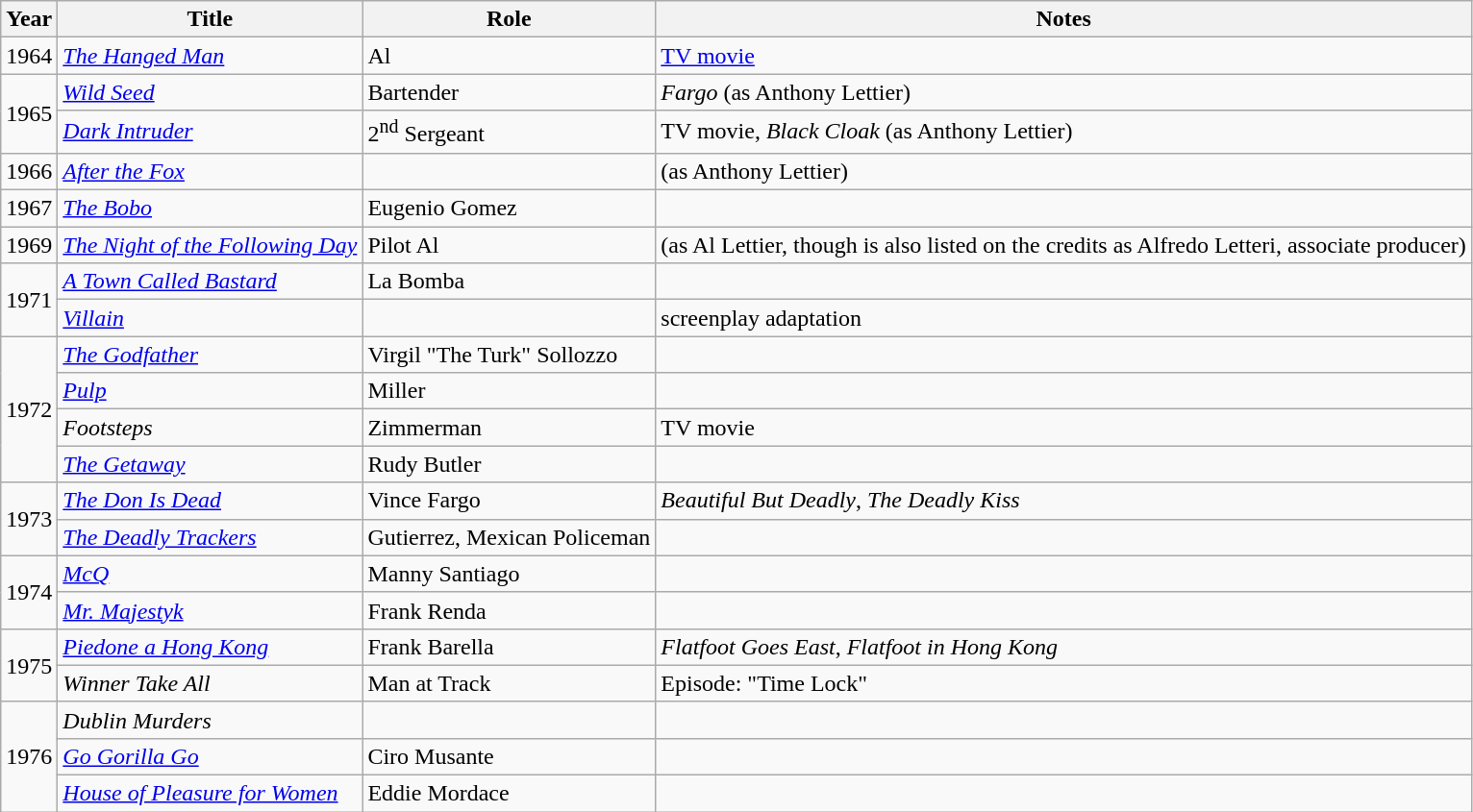<table class="wikitable sortable">
<tr>
<th>Year</th>
<th>Title</th>
<th>Role</th>
<th>Notes</th>
</tr>
<tr>
<td>1964</td>
<td><em><a href='#'>The Hanged Man</a></em></td>
<td>Al</td>
<td><a href='#'>TV movie</a></td>
</tr>
<tr>
<td rowspan="2">1965</td>
<td><em><a href='#'>Wild Seed</a></em></td>
<td>Bartender</td>
<td> <em>Fargo</em> (as Anthony Lettier)</td>
</tr>
<tr>
<td><em><a href='#'>Dark Intruder</a></em></td>
<td>2<sup>nd</sup> Sergeant</td>
<td>TV movie,  <em>Black Cloak</em> (as Anthony Lettier)</td>
</tr>
<tr>
<td>1966</td>
<td><em><a href='#'>After the Fox</a></em></td>
<td></td>
<td>(as Anthony Lettier)</td>
</tr>
<tr>
<td>1967</td>
<td><em><a href='#'>The Bobo</a></em></td>
<td>Eugenio Gomez</td>
<td></td>
</tr>
<tr>
<td>1969</td>
<td><em><a href='#'>The Night of the Following Day</a></em></td>
<td>Pilot Al</td>
<td>(as Al Lettier, though is also listed on the credits as Alfredo Letteri, associate producer)</td>
</tr>
<tr>
<td rowspan="2">1971</td>
<td><em><a href='#'>A Town Called Bastard</a></em></td>
<td>La Bomba</td>
<td></td>
</tr>
<tr>
<td><em><a href='#'>Villain</a></em></td>
<td></td>
<td>screenplay adaptation</td>
</tr>
<tr>
<td rowspan="4">1972</td>
<td><em><a href='#'>The Godfather</a></em></td>
<td>Virgil "The Turk" Sollozzo</td>
<td></td>
</tr>
<tr>
<td><em><a href='#'>Pulp</a></em></td>
<td>Miller</td>
<td></td>
</tr>
<tr>
<td><em>Footsteps</em></td>
<td>Zimmerman</td>
<td>TV movie</td>
</tr>
<tr>
<td><em><a href='#'>The Getaway</a></em></td>
<td>Rudy Butler</td>
<td></td>
</tr>
<tr>
<td rowspan="2">1973</td>
<td><em><a href='#'>The Don Is Dead</a></em></td>
<td>Vince Fargo</td>
<td> <em>Beautiful But Deadly</em>,  <em>The Deadly Kiss</em></td>
</tr>
<tr>
<td><em><a href='#'>The Deadly Trackers</a></em></td>
<td>Gutierrez, Mexican Policeman</td>
<td></td>
</tr>
<tr>
<td rowspan="2">1974</td>
<td><em><a href='#'>McQ</a></em></td>
<td>Manny Santiago</td>
<td></td>
</tr>
<tr>
<td><em><a href='#'>Mr. Majestyk</a></em></td>
<td>Frank Renda</td>
<td></td>
</tr>
<tr>
<td rowspan="2">1975</td>
<td><em><a href='#'>Piedone a Hong Kong</a></em></td>
<td>Frank Barella</td>
<td> <em>Flatfoot Goes East</em>,  <em>Flatfoot in Hong Kong</em></td>
</tr>
<tr>
<td><em>Winner Take All</em></td>
<td>Man at Track</td>
<td>Episode: "Time Lock"</td>
</tr>
<tr>
<td rowspan="3">1976</td>
<td><em>Dublin Murders</em></td>
<td></td>
<td></td>
</tr>
<tr>
<td><em><a href='#'>Go Gorilla Go</a></em></td>
<td>Ciro Musante</td>
<td></td>
</tr>
<tr>
<td><em><a href='#'>House of Pleasure for Women</a></em></td>
<td>Eddie Mordace</td>
<td></td>
</tr>
</table>
